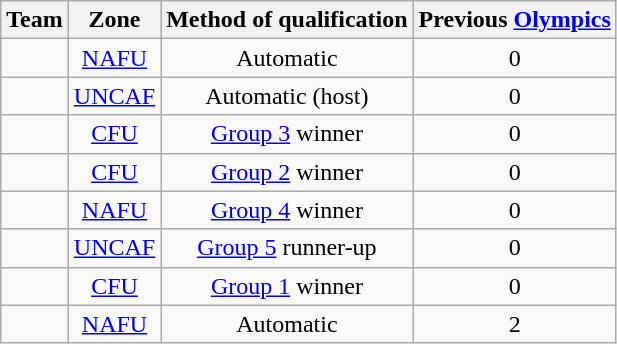<table class="wikitable sortable">
<tr>
<th>Team</th>
<th>Zone</th>
<th>Method of qualification</th>
<th>Previous <a href='#'>Olympics</a></th>
</tr>
<tr>
<td align=left></td>
<td align=center><a href='#'>NAFU</a></td>
<td align=center>Automatic</td>
<td align=center>0</td>
</tr>
<tr>
<td align=left></td>
<td align=center><a href='#'>UNCAF</a></td>
<td align=center>Automatic (host)</td>
<td align=center>0</td>
</tr>
<tr>
<td align=left></td>
<td align=center><a href='#'>CFU</a></td>
<td align=center><a href='#'>Group 3</a> winner</td>
<td align=center>0</td>
</tr>
<tr>
<td align=left></td>
<td align=center><a href='#'>CFU</a></td>
<td align=center><a href='#'>Group 2</a> winner</td>
<td align=center>0</td>
</tr>
<tr>
<td align=left></td>
<td align=center><a href='#'>NAFU</a></td>
<td align=center><a href='#'>Group 4</a> winner</td>
<td align=center>0</td>
</tr>
<tr>
<td align=left></td>
<td align=center><a href='#'>UNCAF</a></td>
<td align=center><a href='#'>Group 5</a> runner-up</td>
<td align=center>0</td>
</tr>
<tr>
<td align=left></td>
<td align=center><a href='#'>CFU</a></td>
<td align=center><a href='#'>Group 1</a> winner</td>
<td align=center>0</td>
</tr>
<tr>
<td align=left></td>
<td align=center><a href='#'>NAFU</a></td>
<td align=center>Automatic</td>
<td align=center>2</td>
</tr>
</table>
